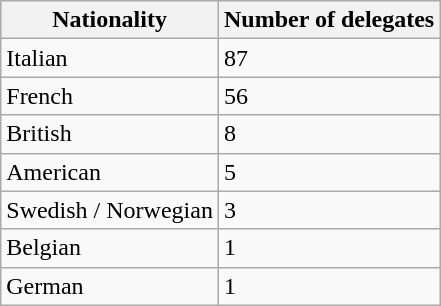<table class="wikitable">
<tr>
<th>Nationality</th>
<th>Number of delegates</th>
</tr>
<tr>
<td>Italian</td>
<td>87</td>
</tr>
<tr>
<td>French</td>
<td>56</td>
</tr>
<tr>
<td>British</td>
<td>8</td>
</tr>
<tr>
<td>American</td>
<td>5</td>
</tr>
<tr>
<td>Swedish / Norwegian</td>
<td>3</td>
</tr>
<tr>
<td>Belgian</td>
<td>1</td>
</tr>
<tr>
<td>German</td>
<td>1</td>
</tr>
</table>
